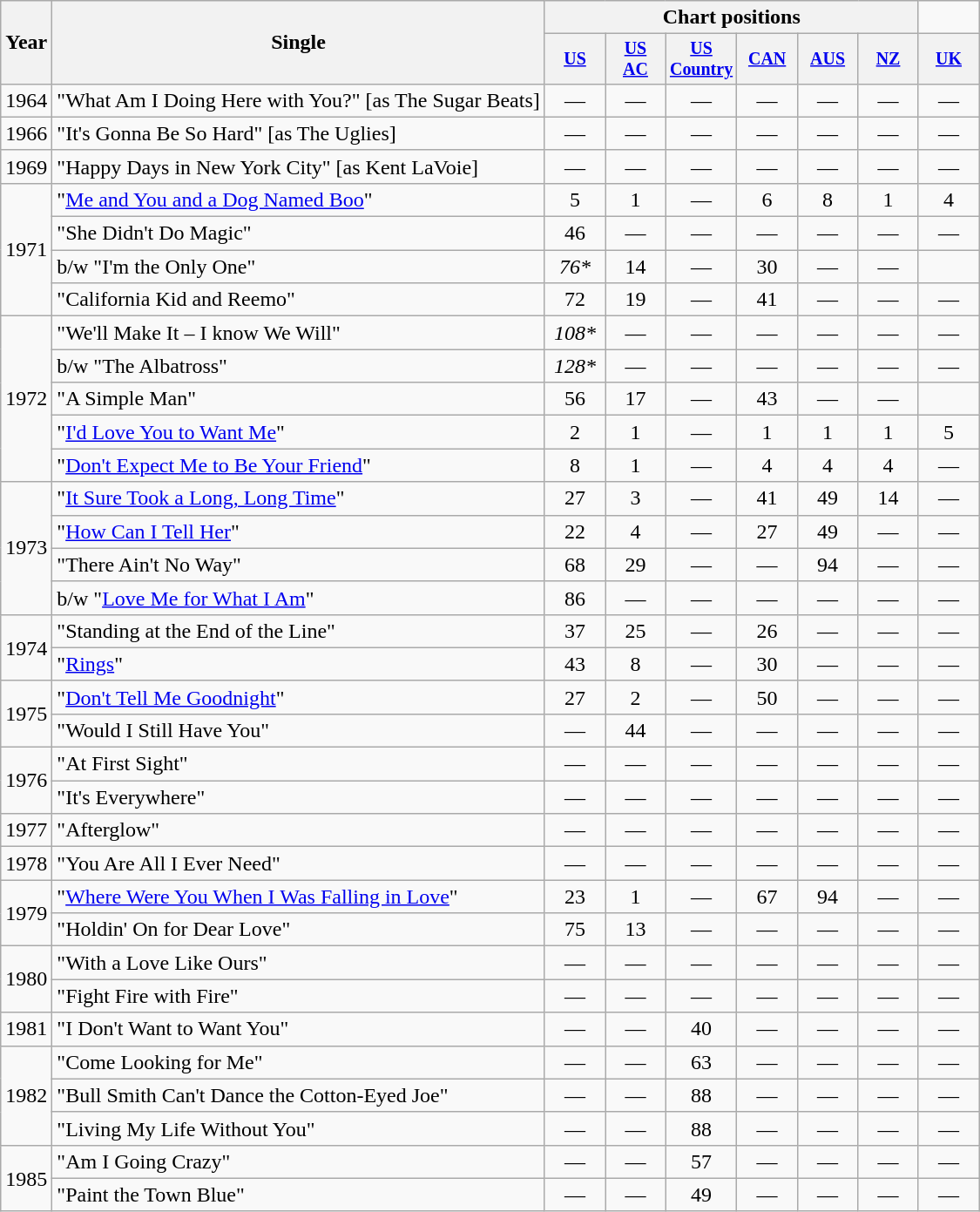<table class="wikitable" style="text-align:center;">
<tr>
<th rowspan="2">Year</th>
<th rowspan="2">Single</th>
<th colspan="6">Chart positions</th>
</tr>
<tr style="font-size:smaller;">
<th style="width:40px;"><a href='#'>US</a></th>
<th style="width:40px;"><a href='#'>US<br>AC</a></th>
<th style="width:40px;"><a href='#'>US Country</a></th>
<th style="width:40px;"><a href='#'>CAN</a></th>
<th style="width:40px;"><a href='#'>AUS</a><br></th>
<th style="width:40px;"><a href='#'>NZ</a><br></th>
<th style="width:40px;"><a href='#'>UK</a><br></th>
</tr>
<tr>
<td rowspan="1">1964</td>
<td style="text-align:left;">"What Am I Doing Here with You?" [as The Sugar Beats]</td>
<td>—</td>
<td>—</td>
<td>—</td>
<td>—</td>
<td>—</td>
<td>—</td>
<td>—</td>
</tr>
<tr>
<td rowspan="1">1966</td>
<td style="text-align:left;">"It's Gonna Be So Hard" [as The Uglies]</td>
<td>—</td>
<td>—</td>
<td>—</td>
<td>—</td>
<td>—</td>
<td>—</td>
<td>—</td>
</tr>
<tr>
<td rowspan="1">1969</td>
<td style="text-align:left;">"Happy Days in New York City" [as Kent LaVoie]</td>
<td>—</td>
<td>—</td>
<td>—</td>
<td>—</td>
<td>—</td>
<td>—</td>
<td>—</td>
</tr>
<tr>
<td rowspan="4">1971</td>
<td style="text-align:left;">"<a href='#'>Me and You and a Dog Named Boo</a>"</td>
<td>5</td>
<td>1</td>
<td>—</td>
<td>6</td>
<td>8</td>
<td>1</td>
<td>4</td>
</tr>
<tr>
<td style="text-align:left;">"She Didn't Do Magic"</td>
<td>46</td>
<td>—</td>
<td>—</td>
<td>—</td>
<td>—</td>
<td>—</td>
<td>—</td>
</tr>
<tr>
<td style="text-align:left;">b/w "I'm the Only One"</td>
<td><em>76*</em></td>
<td>14</td>
<td>—</td>
<td>30</td>
<td>—</td>
<td>—</td>
</tr>
<tr>
<td style="text-align:left;">"California Kid and Reemo"</td>
<td>72</td>
<td>19</td>
<td>—</td>
<td>41</td>
<td>—</td>
<td>—</td>
<td>—</td>
</tr>
<tr>
<td rowspan="5">1972</td>
<td style="text-align:left;">"We'll Make It – I know We Will"</td>
<td><em>108*</em></td>
<td>—</td>
<td>—</td>
<td>—</td>
<td>—</td>
<td>—</td>
<td>—</td>
</tr>
<tr>
<td style="text-align:left;">b/w "The Albatross"</td>
<td><em>128*</em></td>
<td>—</td>
<td>—</td>
<td>—</td>
<td>—</td>
<td>—</td>
<td>—</td>
</tr>
<tr>
<td style="text-align:left;">"A Simple Man"</td>
<td>56</td>
<td>17</td>
<td>—</td>
<td>43</td>
<td>—</td>
<td>—</td>
</tr>
<tr>
<td style="text-align:left;">"<a href='#'>I'd Love You to Want Me</a>"</td>
<td>2</td>
<td>1</td>
<td>—</td>
<td>1</td>
<td>1</td>
<td>1</td>
<td>5</td>
</tr>
<tr>
<td style="text-align:left;">"<a href='#'>Don't Expect Me to Be Your Friend</a>"</td>
<td>8</td>
<td>1</td>
<td>—</td>
<td>4</td>
<td>4</td>
<td>4</td>
<td>—</td>
</tr>
<tr>
<td rowspan="4">1973</td>
<td style="text-align:left;">"<a href='#'>It Sure Took a Long, Long Time</a>"</td>
<td>27</td>
<td>3</td>
<td>—</td>
<td>41</td>
<td>49</td>
<td>14</td>
<td>—</td>
</tr>
<tr>
<td style="text-align:left;">"<a href='#'>How Can I Tell Her</a>"</td>
<td>22</td>
<td>4</td>
<td>—</td>
<td>27</td>
<td>49</td>
<td>—</td>
<td>—</td>
</tr>
<tr>
<td style="text-align:left;">"There Ain't No Way"</td>
<td>68</td>
<td>29</td>
<td>—</td>
<td>—</td>
<td>94</td>
<td>—</td>
<td>—</td>
</tr>
<tr>
<td style="text-align:left;">b/w "<a href='#'>Love Me for What I Am</a>"</td>
<td>86</td>
<td>—</td>
<td>—</td>
<td>—</td>
<td>—</td>
<td>—</td>
<td>—</td>
</tr>
<tr>
<td rowspan="2">1974</td>
<td style="text-align:left;">"Standing at the End of the Line"</td>
<td>37</td>
<td>25</td>
<td>—</td>
<td>26</td>
<td>—</td>
<td>—</td>
<td>—</td>
</tr>
<tr>
<td style="text-align:left;">"<a href='#'>Rings</a>"</td>
<td>43</td>
<td>8</td>
<td>—</td>
<td>30</td>
<td>—</td>
<td>—</td>
<td>—</td>
</tr>
<tr>
<td rowspan="2">1975</td>
<td style="text-align:left;">"<a href='#'>Don't Tell Me Goodnight</a>"</td>
<td>27</td>
<td>2</td>
<td>—</td>
<td>50</td>
<td>—</td>
<td>—</td>
<td>—</td>
</tr>
<tr>
<td style="text-align:left;">"Would I Still Have You"</td>
<td>—</td>
<td>44</td>
<td>—</td>
<td>—</td>
<td>—</td>
<td>—</td>
<td>—</td>
</tr>
<tr>
<td rowspan="2">1976</td>
<td style="text-align:left;">"At First Sight"</td>
<td>—</td>
<td>—</td>
<td>—</td>
<td>—</td>
<td>—</td>
<td>—</td>
<td>—</td>
</tr>
<tr>
<td style="text-align:left;">"It's Everywhere"</td>
<td>—</td>
<td>—</td>
<td>—</td>
<td>—</td>
<td>—</td>
<td>—</td>
<td>—</td>
</tr>
<tr>
<td>1977</td>
<td style="text-align:left;">"Afterglow"</td>
<td>—</td>
<td>—</td>
<td>—</td>
<td>—</td>
<td>—</td>
<td>—</td>
<td>—</td>
</tr>
<tr>
<td>1978</td>
<td style="text-align:left;">"You Are All I Ever Need"</td>
<td>—</td>
<td>—</td>
<td>—</td>
<td>—</td>
<td>—</td>
<td>—</td>
<td>—</td>
</tr>
<tr>
<td rowspan="2">1979</td>
<td style="text-align:left;">"<a href='#'>Where Were You When I Was Falling in Love</a>"</td>
<td>23</td>
<td>1</td>
<td>—</td>
<td>67</td>
<td>94</td>
<td>—</td>
<td>—</td>
</tr>
<tr>
<td style="text-align:left;">"Holdin' On for Dear Love"</td>
<td>75</td>
<td>13</td>
<td>—</td>
<td>—</td>
<td>—</td>
<td>—</td>
<td>—</td>
</tr>
<tr>
<td rowspan="2">1980</td>
<td style="text-align:left;">"With a Love Like Ours"</td>
<td>—</td>
<td>—</td>
<td>—</td>
<td>—</td>
<td>—</td>
<td>—</td>
<td>—</td>
</tr>
<tr>
<td style="text-align:left;">"Fight Fire with Fire"</td>
<td>—</td>
<td>—</td>
<td>—</td>
<td>—</td>
<td>—</td>
<td>—</td>
<td>—</td>
</tr>
<tr>
<td>1981</td>
<td style="text-align:left;">"I Don't Want to Want You"</td>
<td>—</td>
<td>—</td>
<td>40</td>
<td>—</td>
<td>—</td>
<td>—</td>
<td>—</td>
</tr>
<tr>
<td rowspan="3">1982</td>
<td style="text-align:left;">"Come Looking for Me"</td>
<td>—</td>
<td>—</td>
<td>63</td>
<td>—</td>
<td>—</td>
<td>—</td>
<td>—</td>
</tr>
<tr>
<td style="text-align:left;">"Bull Smith Can't Dance the Cotton-Eyed Joe" </td>
<td>—</td>
<td>—</td>
<td>88</td>
<td>—</td>
<td>—</td>
<td>—</td>
<td>—</td>
</tr>
<tr>
<td style="text-align:left;">"Living My Life Without You"</td>
<td>—</td>
<td>—</td>
<td>88</td>
<td>—</td>
<td>—</td>
<td>—</td>
<td>—</td>
</tr>
<tr>
<td rowspan="2">1985</td>
<td style="text-align:left;">"Am I Going Crazy"</td>
<td>—</td>
<td>—</td>
<td>57</td>
<td>—</td>
<td>—</td>
<td>—</td>
<td>—</td>
</tr>
<tr>
<td style="text-align:left;">"Paint the Town Blue"</td>
<td>—</td>
<td>—</td>
<td>49</td>
<td>—</td>
<td>—</td>
<td>—</td>
<td>—</td>
</tr>
</table>
